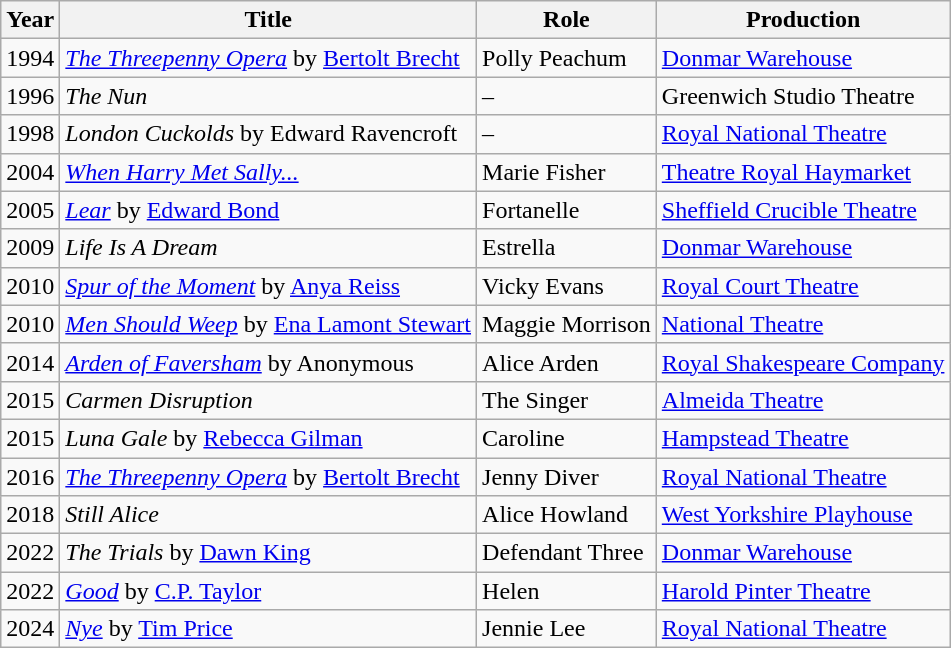<table class="wikitable sortable">
<tr>
<th>Year</th>
<th>Title</th>
<th>Role</th>
<th>Production</th>
</tr>
<tr>
<td>1994</td>
<td><em><a href='#'>The Threepenny Opera</a></em> by <a href='#'>Bertolt Brecht</a></td>
<td>Polly Peachum</td>
<td><a href='#'>Donmar Warehouse</a></td>
</tr>
<tr>
<td>1996</td>
<td><em>The Nun</em></td>
<td>–</td>
<td>Greenwich Studio Theatre</td>
</tr>
<tr>
<td>1998</td>
<td><em>London Cuckolds</em> by Edward Ravencroft</td>
<td>–</td>
<td><a href='#'>Royal National Theatre</a></td>
</tr>
<tr>
<td>2004</td>
<td><em><a href='#'>When Harry Met Sally...</a></em></td>
<td>Marie Fisher</td>
<td><a href='#'>Theatre Royal Haymarket</a></td>
</tr>
<tr>
<td>2005</td>
<td><em><a href='#'>Lear</a></em> by <a href='#'>Edward Bond</a></td>
<td>Fortanelle</td>
<td><a href='#'>Sheffield Crucible Theatre</a></td>
</tr>
<tr>
<td>2009</td>
<td><em>Life Is A Dream</em></td>
<td>Estrella</td>
<td><a href='#'>Donmar Warehouse</a></td>
</tr>
<tr>
<td>2010</td>
<td><em><a href='#'>Spur of the Moment</a></em> by <a href='#'>Anya Reiss</a></td>
<td>Vicky Evans</td>
<td><a href='#'>Royal Court Theatre</a></td>
</tr>
<tr>
<td>2010</td>
<td><em><a href='#'>Men Should Weep</a></em> by <a href='#'>Ena Lamont Stewart</a></td>
<td>Maggie Morrison</td>
<td><a href='#'>National Theatre</a></td>
</tr>
<tr>
<td>2014</td>
<td><em><a href='#'>Arden of Faversham</a></em> by Anonymous</td>
<td>Alice Arden</td>
<td><a href='#'>Royal Shakespeare Company</a></td>
</tr>
<tr>
<td>2015</td>
<td><em>Carmen Disruption</em></td>
<td>The Singer</td>
<td><a href='#'>Almeida Theatre</a></td>
</tr>
<tr>
<td>2015</td>
<td><em>Luna Gale</em> by <a href='#'>Rebecca Gilman</a></td>
<td>Caroline</td>
<td><a href='#'>Hampstead Theatre</a></td>
</tr>
<tr>
<td>2016</td>
<td><em><a href='#'>The Threepenny Opera</a></em> by <a href='#'>Bertolt Brecht</a></td>
<td>Jenny Diver</td>
<td><a href='#'>Royal National Theatre</a></td>
</tr>
<tr>
<td>2018</td>
<td><em>Still Alice</em></td>
<td>Alice Howland</td>
<td><a href='#'>West Yorkshire Playhouse</a></td>
</tr>
<tr>
<td>2022</td>
<td><em>The Trials</em> by <a href='#'>Dawn King</a></td>
<td>Defendant Three</td>
<td><a href='#'>Donmar Warehouse</a></td>
</tr>
<tr>
<td>2022</td>
<td><em><a href='#'>Good</a></em> by <a href='#'>C.P. Taylor</a></td>
<td>Helen</td>
<td><a href='#'>Harold Pinter Theatre</a></td>
</tr>
<tr>
<td>2024</td>
<td><em><a href='#'>Nye</a></em> by <a href='#'>Tim Price</a></td>
<td>Jennie Lee</td>
<td><a href='#'>Royal National Theatre</a></td>
</tr>
</table>
